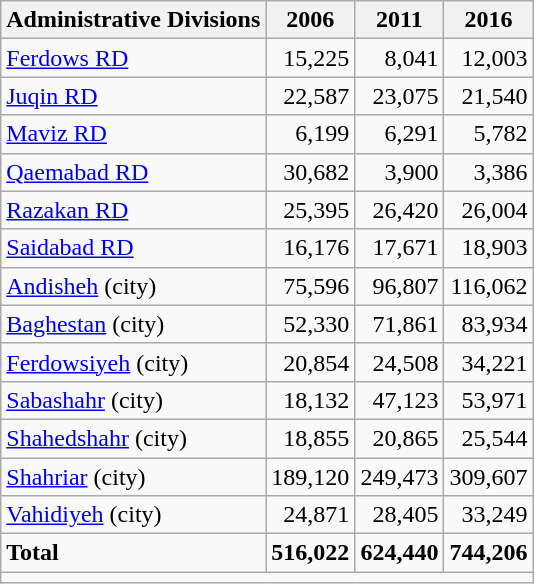<table class="wikitable">
<tr>
<th>Administrative Divisions</th>
<th>2006</th>
<th>2011</th>
<th>2016</th>
</tr>
<tr>
<td><a href='#'>Ferdows RD</a></td>
<td style="text-align: right;">15,225</td>
<td style="text-align: right;">8,041</td>
<td style="text-align: right;">12,003</td>
</tr>
<tr>
<td><a href='#'>Juqin RD</a></td>
<td style="text-align: right;">22,587</td>
<td style="text-align: right;">23,075</td>
<td style="text-align: right;">21,540</td>
</tr>
<tr>
<td><a href='#'>Maviz RD</a></td>
<td style="text-align: right;">6,199</td>
<td style="text-align: right;">6,291</td>
<td style="text-align: right;">5,782</td>
</tr>
<tr>
<td><a href='#'>Qaemabad RD</a></td>
<td style="text-align: right;">30,682</td>
<td style="text-align: right;">3,900</td>
<td style="text-align: right;">3,386</td>
</tr>
<tr>
<td><a href='#'>Razakan RD</a></td>
<td style="text-align: right;">25,395</td>
<td style="text-align: right;">26,420</td>
<td style="text-align: right;">26,004</td>
</tr>
<tr>
<td><a href='#'>Saidabad RD</a></td>
<td style="text-align: right;">16,176</td>
<td style="text-align: right;">17,671</td>
<td style="text-align: right;">18,903</td>
</tr>
<tr>
<td><a href='#'>Andisheh</a> (city)</td>
<td style="text-align: right;">75,596</td>
<td style="text-align: right;">96,807</td>
<td style="text-align: right;">116,062</td>
</tr>
<tr>
<td><a href='#'>Baghestan</a> (city)</td>
<td style="text-align: right;">52,330</td>
<td style="text-align: right;">71,861</td>
<td style="text-align: right;">83,934</td>
</tr>
<tr>
<td><a href='#'>Ferdowsiyeh</a> (city)</td>
<td style="text-align: right;">20,854</td>
<td style="text-align: right;">24,508</td>
<td style="text-align: right;">34,221</td>
</tr>
<tr>
<td><a href='#'>Sabashahr</a> (city)</td>
<td style="text-align: right;">18,132</td>
<td style="text-align: right;">47,123</td>
<td style="text-align: right;">53,971</td>
</tr>
<tr>
<td><a href='#'>Shahedshahr</a> (city)</td>
<td style="text-align: right;">18,855</td>
<td style="text-align: right;">20,865</td>
<td style="text-align: right;">25,544</td>
</tr>
<tr>
<td><a href='#'>Shahriar</a> (city)</td>
<td style="text-align: right;">189,120</td>
<td style="text-align: right;">249,473</td>
<td style="text-align: right;">309,607</td>
</tr>
<tr>
<td><a href='#'>Vahidiyeh</a> (city)</td>
<td style="text-align: right;">24,871</td>
<td style="text-align: right;">28,405</td>
<td style="text-align: right;">33,249</td>
</tr>
<tr>
<td><strong>Total</strong></td>
<td style="text-align: right;"><strong>516,022</strong></td>
<td style="text-align: right;"><strong>624,440</strong></td>
<td style="text-align: right;"><strong>744,206</strong></td>
</tr>
<tr>
<td colspan=4></td>
</tr>
</table>
